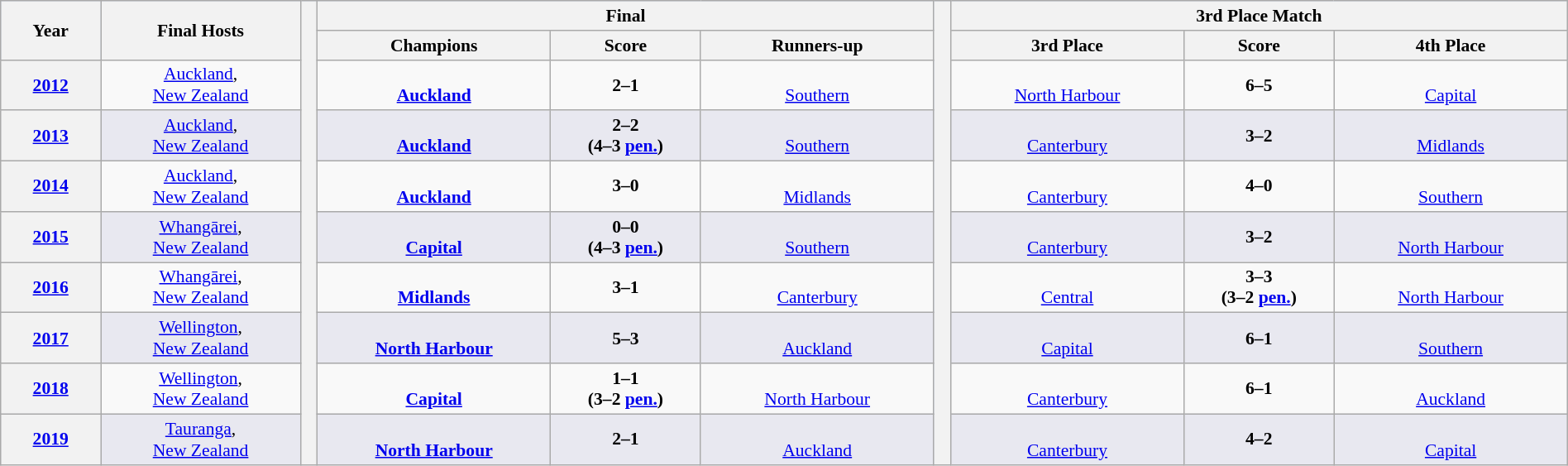<table class="wikitable" style="font-size:90%; width: 100%; text-align: center;">
<tr bgcolor=#c1d8ff>
<th rowspan=2 width=6%>Year</th>
<th rowspan=2 width=12%>Final Hosts</th>
<th width="1%" bgcolor="#ffffff" rowspan="14"></th>
<th colspan=3>Final</th>
<th width="1%" bgcolor="#ffffff" rowspan="14"></th>
<th colspan=3>3rd Place Match</th>
</tr>
<tr bgcolor=#efefef>
<th width=14%>Champions</th>
<th width=9%>Score</th>
<th width=14%>Runners-up</th>
<th width=14%>3rd Place</th>
<th width=9%>Score</th>
<th width=14%>4th Place</th>
</tr>
<tr>
<th><a href='#'>2012</a></th>
<td><a href='#'>Auckland</a>,<br><a href='#'>New Zealand</a></td>
<td><br><strong><a href='#'>Auckland</a></strong></td>
<td><strong>2–1</strong></td>
<td><br><a href='#'>Southern</a></td>
<td><br><a href='#'>North Harbour</a></td>
<td><strong>6–5</strong></td>
<td><br><a href='#'>Capital</a></td>
</tr>
<tr bgcolor="#e8e8f0">
<th><a href='#'>2013</a></th>
<td><a href='#'>Auckland</a>,<br><a href='#'>New Zealand</a></td>
<td><br><strong><a href='#'>Auckland</a></strong></td>
<td><strong>2–2</strong><br><strong>(4–3 <a href='#'>pen.</a>)</strong></td>
<td><br><a href='#'>Southern</a></td>
<td><br><a href='#'>Canterbury</a></td>
<td><strong>3–2</strong></td>
<td><br><a href='#'>Midlands</a></td>
</tr>
<tr>
<th><a href='#'>2014</a></th>
<td><a href='#'>Auckland</a>,<br><a href='#'>New Zealand</a></td>
<td><br><strong><a href='#'>Auckland</a></strong></td>
<td><strong>3–0</strong></td>
<td><br><a href='#'>Midlands</a></td>
<td><br><a href='#'>Canterbury</a></td>
<td><strong>4–0</strong></td>
<td><br><a href='#'>Southern</a></td>
</tr>
<tr bgcolor="#e8e8f0">
<th><a href='#'>2015</a></th>
<td><a href='#'>Whangārei</a>,<br><a href='#'>New Zealand</a></td>
<td><br><strong><a href='#'>Capital</a></strong></td>
<td><strong>0–0</strong><br><strong>(4–3 <a href='#'>pen.</a>)</strong></td>
<td><br><a href='#'>Southern</a></td>
<td><br><a href='#'>Canterbury</a></td>
<td><strong>3–2</strong></td>
<td><br><a href='#'>North Harbour</a></td>
</tr>
<tr>
<th><a href='#'>2016</a></th>
<td><a href='#'>Whangārei</a>,<br><a href='#'>New Zealand</a></td>
<td><br><strong><a href='#'>Midlands</a></strong></td>
<td><strong>3–1</strong></td>
<td><br><a href='#'>Canterbury</a></td>
<td><br><a href='#'>Central</a></td>
<td><strong>3–3</strong><br><strong>(3–2 <a href='#'>pen.</a>)</strong></td>
<td><br><a href='#'>North Harbour</a></td>
</tr>
<tr bgcolor="#e8e8f0">
<th><a href='#'>2017</a></th>
<td><a href='#'>Wellington</a>,<br><a href='#'>New Zealand</a></td>
<td><br><strong><a href='#'>North Harbour</a></strong></td>
<td><strong>5–3</strong></td>
<td><br><a href='#'>Auckland</a></td>
<td><br><a href='#'>Capital</a></td>
<td><strong>6–1</strong></td>
<td><br><a href='#'>Southern</a></td>
</tr>
<tr>
<th><a href='#'>2018</a></th>
<td><a href='#'>Wellington</a>,<br><a href='#'>New Zealand</a></td>
<td><br><strong><a href='#'>Capital</a></strong></td>
<td><strong>1–1</strong><br><strong>(3–2 <a href='#'>pen.</a>)</strong></td>
<td><br><a href='#'>North Harbour</a></td>
<td><br><a href='#'>Canterbury</a></td>
<td><strong>6–1</strong></td>
<td><br><a href='#'>Auckland</a></td>
</tr>
<tr bgcolor="#e8e8f0">
<th><a href='#'>2019</a></th>
<td><a href='#'>Tauranga</a>,<br><a href='#'>New Zealand</a></td>
<td><br><strong><a href='#'>North Harbour</a></strong></td>
<td><strong>2–1</strong></td>
<td><br><a href='#'>Auckland</a></td>
<td><br><a href='#'>Canterbury</a></td>
<td><strong>4–2</strong></td>
<td><br><a href='#'>Capital</a></td>
</tr>
</table>
